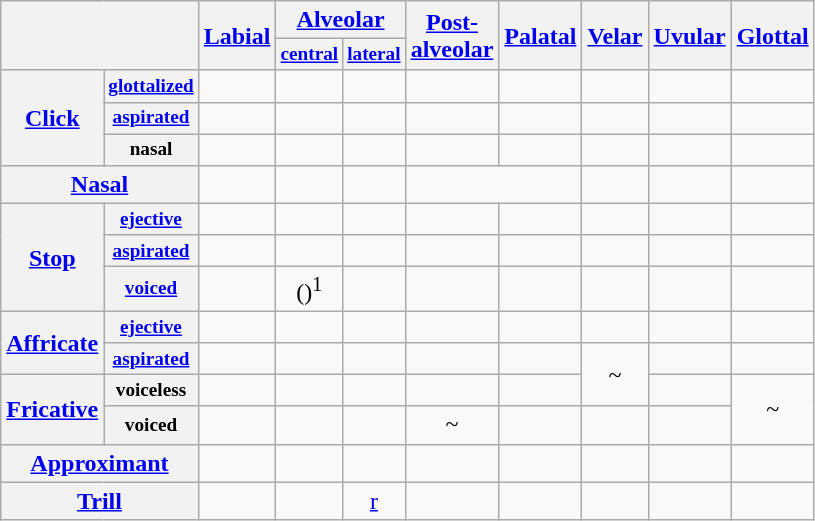<table class = "wikitable" style = "text-align: center">
<tr>
<th rowspan="2" colspan="2"></th>
<th rowspan="2"><a href='#'>Labial</a></th>
<th colspan="2"><a href='#'>Alveolar</a></th>
<th rowspan="2"><a href='#'>Post-<br>alveolar</a></th>
<th rowspan="2"><a href='#'>Palatal</a></th>
<th rowspan="2"><a href='#'>Velar</a></th>
<th rowspan="2"><a href='#'>Uvular</a></th>
<th rowspan="2"><a href='#'>Glottal</a></th>
</tr>
<tr>
<th style = "text-align: left; font-size: 80%"><a href='#'>central</a></th>
<th style = "text-align: left; font-size: 80%"><a href='#'>lateral</a></th>
</tr>
<tr>
<th rowspan="3"><a href='#'>Click</a></th>
<th style = "font-size: 80%"><a href='#'>glottalized</a></th>
<td></td>
<td></td>
<td></td>
<td></td>
<td></td>
<td></td>
<td></td>
<td></td>
</tr>
<tr>
<th style = "font-size: 80%"><a href='#'>aspirated</a></th>
<td></td>
<td></td>
<td></td>
<td></td>
<td></td>
<td></td>
<td></td>
<td></td>
</tr>
<tr>
<th style = "font-size: 80%">nasal</th>
<td></td>
<td></td>
<td></td>
<td></td>
<td></td>
<td></td>
<td></td>
<td></td>
</tr>
<tr>
<th colspan="2"><a href='#'>Nasal</a></th>
<td></td>
<td></td>
<td></td>
<td colspan=2></td>
<td></td>
<td></td>
<td></td>
</tr>
<tr>
<th rowspan="3"><a href='#'>Stop</a></th>
<th style = "font-size: 80%"><a href='#'>ejective</a></th>
<td></td>
<td></td>
<td></td>
<td></td>
<td></td>
<td></td>
<td></td>
<td></td>
</tr>
<tr>
<th style = "font-size: 80%"><a href='#'>aspirated</a></th>
<td></td>
<td></td>
<td></td>
<td></td>
<td></td>
<td></td>
<td></td>
<td></td>
</tr>
<tr>
<th style = "font-size: 80%"><a href='#'>voiced</a></th>
<td></td>
<td>()<sup>1</sup></td>
<td></td>
<td></td>
<td></td>
<td></td>
<td></td>
<td></td>
</tr>
<tr>
<th rowspan="2"><a href='#'>Affricate</a></th>
<th style = "font-size: 80%"><a href='#'>ejective</a></th>
<td></td>
<td></td>
<td></td>
<td></td>
<td></td>
<td></td>
<td></td>
<td></td>
</tr>
<tr>
<th style = "font-size: 80%"><a href='#'>aspirated</a></th>
<td></td>
<td></td>
<td></td>
<td></td>
<td></td>
<td rowspan="2"> ~ </td>
<td></td>
<td></td>
</tr>
<tr>
<th rowspan="2"><a href='#'>Fricative</a></th>
<th style = "font-size: 80%">voiceless</th>
<td></td>
<td></td>
<td></td>
<td></td>
<td></td>
<td></td>
<td rowspan="2"> ~ </td>
</tr>
<tr>
<th style = "font-size: 80%">voiced</th>
<td></td>
<td></td>
<td></td>
<td> ~ </td>
<td></td>
<td></td>
<td></td>
</tr>
<tr>
<th colspan="2"><a href='#'>Approximant</a></th>
<td></td>
<td></td>
<td></td>
<td></td>
<td></td>
<td></td>
<td></td>
<td></td>
</tr>
<tr>
<th colspan="2"><a href='#'>Trill</a></th>
<td></td>
<td></td>
<td><a href='#'>r</a></td>
<td></td>
<td></td>
<td></td>
<td></td>
<td></td>
</tr>
</table>
